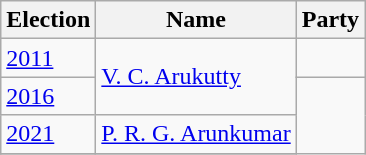<table class="wikitable sortable">
<tr>
<th>Election</th>
<th>Name</th>
<th colspan="2">Party</th>
</tr>
<tr>
<td><a href='#'>2011</a></td>
<td rowspan="2"><a href='#'>V. C. Arukutty</a></td>
<td></td>
</tr>
<tr>
<td><a href='#'>2016</a></td>
</tr>
<tr>
<td><a href='#'>2021</a></td>
<td><a href='#'>P. R. G. Arunkumar</a></td>
</tr>
<tr>
</tr>
</table>
